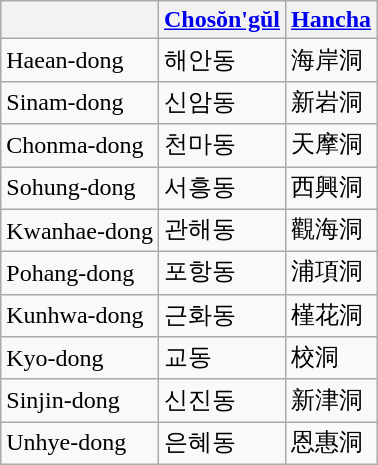<table class="wikitable">
<tr>
<th></th>
<th><a href='#'>Chosŏn'gŭl</a></th>
<th><a href='#'>Hancha</a></th>
</tr>
<tr>
<td>Haean-dong</td>
<td>해안동</td>
<td>海岸洞</td>
</tr>
<tr>
<td>Sinam-dong</td>
<td>신암동</td>
<td>新岩洞</td>
</tr>
<tr>
<td>Chonma-dong</td>
<td>천마동</td>
<td>天摩洞</td>
</tr>
<tr>
<td>Sohung-dong</td>
<td>서흥동</td>
<td>西興洞</td>
</tr>
<tr>
<td>Kwanhae-dong</td>
<td>관해동</td>
<td>觀海洞</td>
</tr>
<tr>
<td>Pohang-dong</td>
<td>포항동</td>
<td>浦項洞</td>
</tr>
<tr>
<td>Kunhwa-dong</td>
<td>근화동</td>
<td>槿花洞</td>
</tr>
<tr>
<td>Kyo-dong</td>
<td>교동</td>
<td>校洞</td>
</tr>
<tr>
<td>Sinjin-dong</td>
<td>신진동</td>
<td>新津洞</td>
</tr>
<tr>
<td>Unhye-dong</td>
<td>은혜동</td>
<td>恩惠洞</td>
</tr>
</table>
